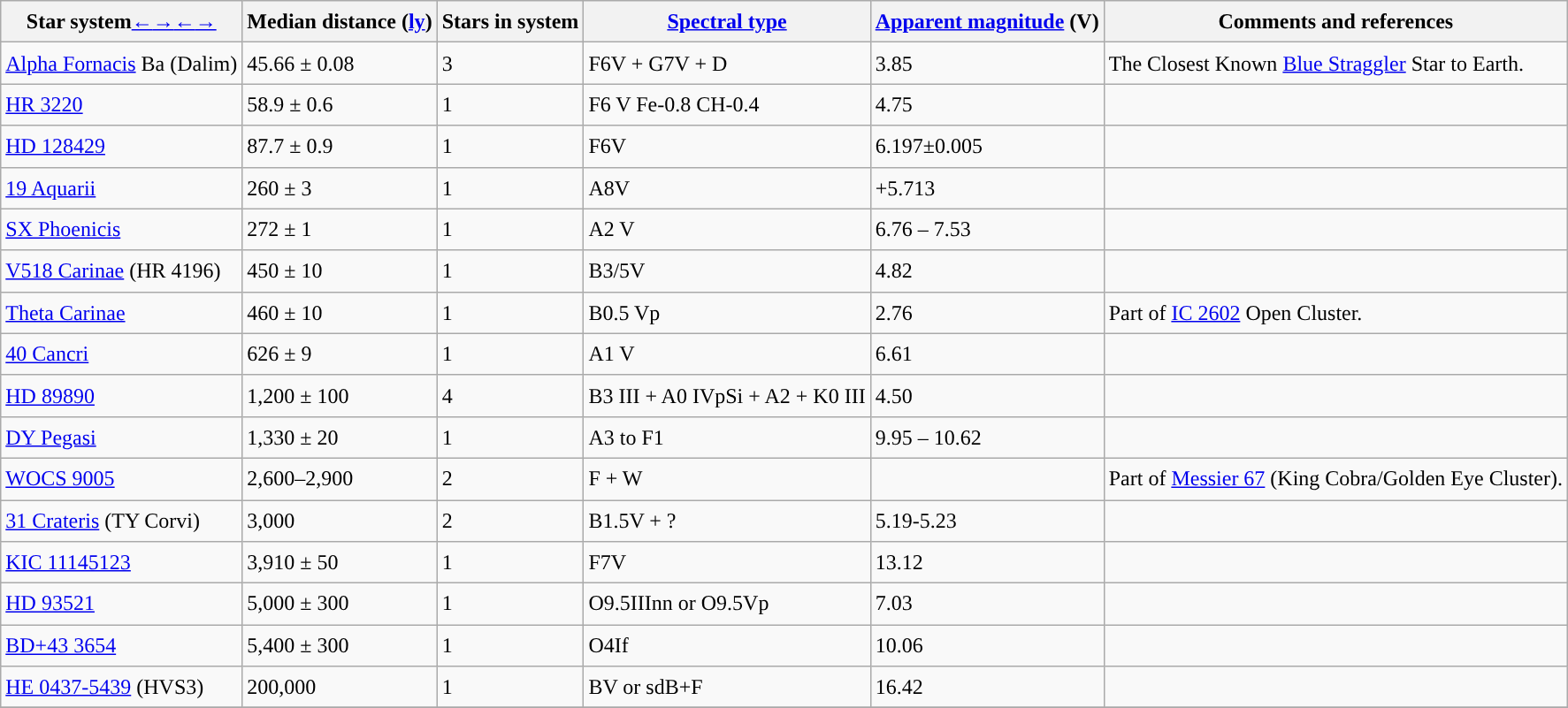<table class="wikitable sortable" style="font-size:1.00em; line-height:1.5em; position:relative;">
<tr>
<th scope="col">Star system<span><a href='#'>←</a></span><span><a href='#'>→</a></span><span><a href='#'>←</a></span><span><a href='#'>→</a></span></th>
<th scope="col">Median distance (<a href='#'>ly</a>)</th>
<th scope="col">Stars in system</th>
<th scope="col"><a href='#'>Spectral type</a></th>
<th scope="col"><a href='#'>Apparent magnitude</a> (V)</th>
<th scope="col">Comments and references</th>
</tr>
<tr>
<td><a href='#'>Alpha Fornacis</a> Ba (Dalim)</td>
<td>45.66 ± 0.08</td>
<td>3</td>
<td style="background: ">F6V + G7V + D</td>
<td>3.85</td>
<td>The Closest Known <a href='#'>Blue Straggler</a> Star to Earth.</td>
</tr>
<tr>
<td><a href='#'>HR 3220</a></td>
<td>58.9 ± 0.6</td>
<td>1</td>
<td style="background: ">F6 V Fe-0.8 CH-0.4</td>
<td>4.75</td>
<td></td>
</tr>
<tr>
<td><a href='#'>HD 128429</a></td>
<td>87.7 ± 0.9</td>
<td>1</td>
<td style="background: ">F6V</td>
<td>6.197±0.005</td>
<td></td>
</tr>
<tr>
<td><a href='#'>19 Aquarii</a></td>
<td>260 ± 3</td>
<td>1</td>
<td style="background: ">A8V</td>
<td>+5.713</td>
<td></td>
</tr>
<tr>
<td><a href='#'>SX Phoenicis</a></td>
<td>272 ± 1</td>
<td>1</td>
<td style="background: ">A2 V</td>
<td>6.76 – 7.53</td>
<td></td>
</tr>
<tr>
<td><a href='#'>V518 Carinae</a> (HR 4196)</td>
<td>450 ± 10</td>
<td>1</td>
<td style="background: ">B3/5V</td>
<td>4.82</td>
<td></td>
</tr>
<tr>
<td><a href='#'>Theta Carinae</a></td>
<td>460 ± 10</td>
<td>1</td>
<td style="background: ">B0.5 Vp</td>
<td>2.76</td>
<td>Part of <a href='#'>IC 2602</a> Open Cluster.</td>
</tr>
<tr>
<td><a href='#'>40 Cancri</a></td>
<td>626 ± 9</td>
<td>1</td>
<td style="background: ">A1 V</td>
<td>6.61</td>
<td></td>
</tr>
<tr>
<td><a href='#'>HD 89890</a></td>
<td>1,200 ± 100</td>
<td>4</td>
<td style="background: ">B3 III + A0 IVpSi + A2 + K0 III</td>
<td>4.50</td>
<td></td>
</tr>
<tr>
<td><a href='#'>DY Pegasi</a></td>
<td>1,330 ± 20</td>
<td>1</td>
<td style="background: ">A3 to F1</td>
<td>9.95 – 10.62</td>
<td></td>
</tr>
<tr>
<td><a href='#'>WOCS 9005</a></td>
<td>2,600–2,900</td>
<td>2</td>
<td style="background: ">F + W</td>
<td></td>
<td>Part of <a href='#'>Messier 67</a> (King Cobra/Golden Eye Cluster).</td>
</tr>
<tr>
<td><a href='#'>31 Crateris</a> (TY Corvi)</td>
<td>3,000</td>
<td>2</td>
<td style="background: ">B1.5V + ?</td>
<td>5.19-5.23</td>
<td></td>
</tr>
<tr>
<td><a href='#'>KIC 11145123</a></td>
<td>3,910 ± 50</td>
<td>1</td>
<td style="background: ">F7V</td>
<td>13.12</td>
<td></td>
</tr>
<tr>
<td><a href='#'>HD 93521</a></td>
<td>5,000 ± 300</td>
<td>1</td>
<td style="background: ">O9.5IIInn or O9.5Vp</td>
<td>7.03</td>
<td></td>
</tr>
<tr>
<td><a href='#'>BD+43 3654</a></td>
<td>5,400 ± 300</td>
<td>1</td>
<td style="background: ">O4If</td>
<td>10.06</td>
<td></td>
</tr>
<tr>
<td><a href='#'>HE 0437-5439</a> (HVS3)</td>
<td>200,000</td>
<td>1</td>
<td style="background: ">BV or sdB+F</td>
<td>16.42</td>
<td></td>
</tr>
<tr>
</tr>
</table>
